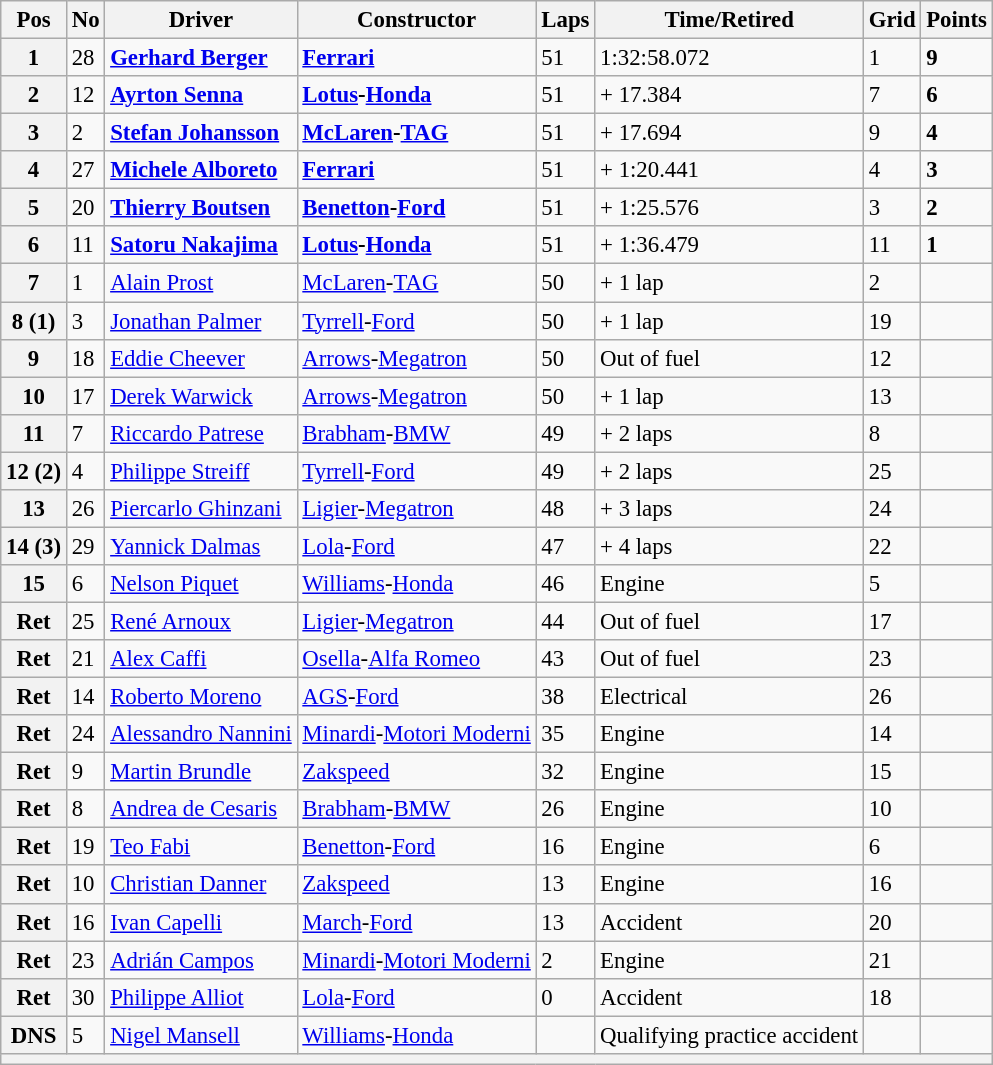<table class="wikitable sortable" style="font-size: 95%;">
<tr>
<th>Pos</th>
<th>No</th>
<th>Driver</th>
<th>Constructor</th>
<th>Laps</th>
<th>Time/Retired</th>
<th>Grid</th>
<th>Points</th>
</tr>
<tr>
<th>1</th>
<td>28</td>
<td> <strong><a href='#'>Gerhard Berger</a></strong></td>
<td><strong><a href='#'>Ferrari</a></strong></td>
<td>51</td>
<td>1:32:58.072</td>
<td>1</td>
<td><strong>9</strong></td>
</tr>
<tr>
<th>2</th>
<td>12</td>
<td> <strong><a href='#'>Ayrton Senna</a></strong></td>
<td><strong><a href='#'>Lotus</a>-<a href='#'>Honda</a></strong></td>
<td>51</td>
<td>+ 17.384</td>
<td>7</td>
<td><strong>6</strong></td>
</tr>
<tr>
<th>3</th>
<td>2</td>
<td> <strong><a href='#'>Stefan Johansson</a></strong></td>
<td><strong><a href='#'>McLaren</a>-<a href='#'>TAG</a></strong></td>
<td>51</td>
<td>+ 17.694</td>
<td>9</td>
<td><strong>4</strong></td>
</tr>
<tr>
<th>4</th>
<td>27</td>
<td> <strong><a href='#'>Michele Alboreto</a></strong></td>
<td><strong><a href='#'>Ferrari</a></strong></td>
<td>51</td>
<td>+ 1:20.441</td>
<td>4</td>
<td><strong>3</strong></td>
</tr>
<tr>
<th>5</th>
<td>20</td>
<td> <strong><a href='#'>Thierry Boutsen</a></strong></td>
<td><strong><a href='#'>Benetton</a>-<a href='#'>Ford</a></strong></td>
<td>51</td>
<td>+ 1:25.576</td>
<td>3</td>
<td><strong>2</strong></td>
</tr>
<tr>
<th>6</th>
<td>11</td>
<td> <strong><a href='#'>Satoru Nakajima</a></strong></td>
<td><strong><a href='#'>Lotus</a>-<a href='#'>Honda</a></strong></td>
<td>51</td>
<td>+ 1:36.479</td>
<td>11</td>
<td><strong>1</strong></td>
</tr>
<tr>
<th>7</th>
<td>1</td>
<td> <a href='#'>Alain Prost</a></td>
<td><a href='#'>McLaren</a>-<a href='#'>TAG</a></td>
<td>50</td>
<td>+ 1 lap</td>
<td>2</td>
<td> </td>
</tr>
<tr>
<th>8 (1)</th>
<td>3</td>
<td> <a href='#'>Jonathan Palmer</a></td>
<td><a href='#'>Tyrrell</a>-<a href='#'>Ford</a></td>
<td>50</td>
<td>+ 1 lap</td>
<td>19</td>
<td> </td>
</tr>
<tr>
<th>9</th>
<td>18</td>
<td> <a href='#'>Eddie Cheever</a></td>
<td><a href='#'>Arrows</a>-<a href='#'>Megatron</a></td>
<td>50</td>
<td>Out of fuel</td>
<td>12</td>
<td> </td>
</tr>
<tr>
<th>10</th>
<td>17</td>
<td> <a href='#'>Derek Warwick</a></td>
<td><a href='#'>Arrows</a>-<a href='#'>Megatron</a></td>
<td>50</td>
<td>+ 1 lap</td>
<td>13</td>
<td> </td>
</tr>
<tr>
<th>11</th>
<td>7</td>
<td> <a href='#'>Riccardo Patrese</a></td>
<td><a href='#'>Brabham</a>-<a href='#'>BMW</a></td>
<td>49</td>
<td>+ 2 laps</td>
<td>8</td>
<td> </td>
</tr>
<tr>
<th>12 (2)</th>
<td>4</td>
<td> <a href='#'>Philippe Streiff</a></td>
<td><a href='#'>Tyrrell</a>-<a href='#'>Ford</a></td>
<td>49</td>
<td>+ 2 laps</td>
<td>25</td>
<td> </td>
</tr>
<tr>
<th>13</th>
<td>26</td>
<td> <a href='#'>Piercarlo Ghinzani</a></td>
<td><a href='#'>Ligier</a>-<a href='#'>Megatron</a></td>
<td>48</td>
<td>+ 3 laps</td>
<td>24</td>
<td> </td>
</tr>
<tr>
<th>14 (3)</th>
<td>29</td>
<td> <a href='#'>Yannick Dalmas</a></td>
<td><a href='#'>Lola</a>-<a href='#'>Ford</a></td>
<td>47</td>
<td>+ 4 laps</td>
<td>22</td>
<td> </td>
</tr>
<tr>
<th>15</th>
<td>6</td>
<td> <a href='#'>Nelson Piquet</a></td>
<td><a href='#'>Williams</a>-<a href='#'>Honda</a></td>
<td>46</td>
<td>Engine</td>
<td>5</td>
<td> </td>
</tr>
<tr>
<th>Ret</th>
<td>25</td>
<td> <a href='#'>René Arnoux</a></td>
<td><a href='#'>Ligier</a>-<a href='#'>Megatron</a></td>
<td>44</td>
<td>Out of fuel</td>
<td>17</td>
<td> </td>
</tr>
<tr>
<th>Ret</th>
<td>21</td>
<td> <a href='#'>Alex Caffi</a></td>
<td><a href='#'>Osella</a>-<a href='#'>Alfa Romeo</a></td>
<td>43</td>
<td>Out of fuel</td>
<td>23</td>
<td> </td>
</tr>
<tr>
<th>Ret</th>
<td>14</td>
<td> <a href='#'>Roberto Moreno</a></td>
<td><a href='#'>AGS</a>-<a href='#'>Ford</a></td>
<td>38</td>
<td>Electrical</td>
<td>26</td>
<td> </td>
</tr>
<tr>
<th>Ret</th>
<td>24</td>
<td> <a href='#'>Alessandro Nannini</a></td>
<td><a href='#'>Minardi</a>-<a href='#'>Motori Moderni</a></td>
<td>35</td>
<td>Engine</td>
<td>14</td>
<td> </td>
</tr>
<tr>
<th>Ret</th>
<td>9</td>
<td> <a href='#'>Martin Brundle</a></td>
<td><a href='#'>Zakspeed</a></td>
<td>32</td>
<td>Engine</td>
<td>15</td>
<td> </td>
</tr>
<tr>
<th>Ret</th>
<td>8</td>
<td> <a href='#'>Andrea de Cesaris</a></td>
<td><a href='#'>Brabham</a>-<a href='#'>BMW</a></td>
<td>26</td>
<td>Engine</td>
<td>10</td>
<td> </td>
</tr>
<tr>
<th>Ret</th>
<td>19</td>
<td> <a href='#'>Teo Fabi</a></td>
<td><a href='#'>Benetton</a>-<a href='#'>Ford</a></td>
<td>16</td>
<td>Engine</td>
<td>6</td>
<td> </td>
</tr>
<tr>
<th>Ret</th>
<td>10</td>
<td> <a href='#'>Christian Danner</a></td>
<td><a href='#'>Zakspeed</a></td>
<td>13</td>
<td>Engine</td>
<td>16</td>
<td> </td>
</tr>
<tr>
<th>Ret</th>
<td>16</td>
<td> <a href='#'>Ivan Capelli</a></td>
<td><a href='#'>March</a>-<a href='#'>Ford</a></td>
<td>13</td>
<td>Accident</td>
<td>20</td>
<td> </td>
</tr>
<tr>
<th>Ret</th>
<td>23</td>
<td> <a href='#'>Adrián Campos</a></td>
<td><a href='#'>Minardi</a>-<a href='#'>Motori Moderni</a></td>
<td>2</td>
<td>Engine</td>
<td>21</td>
<td> </td>
</tr>
<tr>
<th>Ret</th>
<td>30</td>
<td> <a href='#'>Philippe Alliot</a></td>
<td><a href='#'>Lola</a>-<a href='#'>Ford</a></td>
<td>0</td>
<td>Accident</td>
<td>18</td>
<td> </td>
</tr>
<tr>
<th>DNS</th>
<td>5</td>
<td> <a href='#'>Nigel Mansell</a></td>
<td><a href='#'>Williams</a>-<a href='#'>Honda</a></td>
<td></td>
<td>Qualifying practice accident</td>
<td> </td>
<td> </td>
</tr>
<tr>
<th colspan="8"></th>
</tr>
</table>
